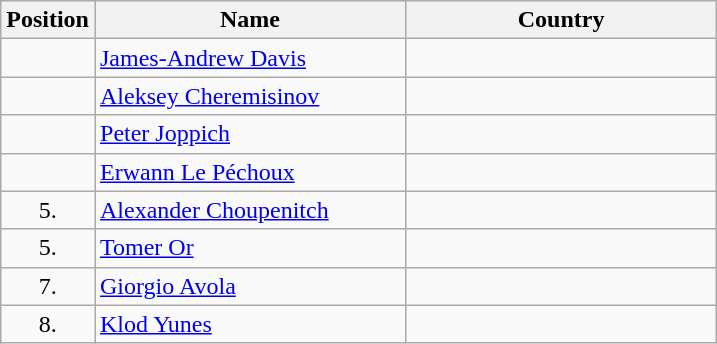<table class="wikitable">
<tr>
<th width="20">Position</th>
<th width="200">Name</th>
<th width="200">Country</th>
</tr>
<tr>
<td align="center"></td>
<td><a href='#'>James-Andrew Davis</a></td>
<td></td>
</tr>
<tr>
<td align="center"></td>
<td><a href='#'>Aleksey Cheremisinov</a></td>
<td></td>
</tr>
<tr>
<td align="center"></td>
<td><a href='#'>Peter Joppich</a></td>
<td></td>
</tr>
<tr>
<td align="center"></td>
<td><a href='#'>Erwann Le Péchoux</a></td>
<td></td>
</tr>
<tr>
<td align="center">5.</td>
<td><a href='#'>Alexander Choupenitch</a></td>
<td></td>
</tr>
<tr>
<td align="center">5.</td>
<td><a href='#'>Tomer Or</a></td>
<td></td>
</tr>
<tr>
<td align="center">7.</td>
<td><a href='#'>Giorgio Avola</a></td>
<td></td>
</tr>
<tr>
<td align="center">8.</td>
<td><a href='#'>Klod Yunes</a></td>
<td></td>
</tr>
</table>
